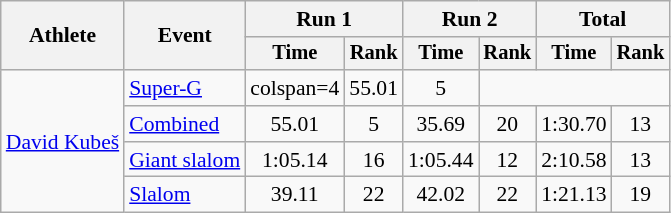<table class="wikitable" style="font-size:90%">
<tr>
<th rowspan=2>Athlete</th>
<th rowspan=2>Event</th>
<th colspan=2>Run 1</th>
<th colspan=2>Run 2</th>
<th colspan=2>Total</th>
</tr>
<tr style="font-size:95%">
<th>Time</th>
<th>Rank</th>
<th>Time</th>
<th>Rank</th>
<th>Time</th>
<th>Rank</th>
</tr>
<tr align=center>
<td align="left" rowspan="4"><a href='#'>David Kubeš</a></td>
<td align="left"><a href='#'>Super-G</a></td>
<td>colspan=4</td>
<td>55.01</td>
<td>5</td>
</tr>
<tr align=center>
<td align="left"><a href='#'>Combined</a></td>
<td>55.01</td>
<td>5</td>
<td>35.69</td>
<td>20</td>
<td>1:30.70</td>
<td>13</td>
</tr>
<tr align=center>
<td align="left"><a href='#'>Giant slalom</a></td>
<td>1:05.14</td>
<td>16</td>
<td>1:05.44</td>
<td>12</td>
<td>2:10.58</td>
<td>13</td>
</tr>
<tr align=center>
<td align="left"><a href='#'>Slalom</a></td>
<td>39.11</td>
<td>22</td>
<td>42.02</td>
<td>22</td>
<td>1:21.13</td>
<td>19</td>
</tr>
</table>
